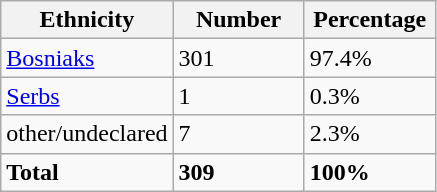<table class="wikitable">
<tr>
<th width="100px">Ethnicity</th>
<th width="80px">Number</th>
<th width="80px">Percentage</th>
</tr>
<tr>
<td><a href='#'>Bosniaks</a></td>
<td>301</td>
<td>97.4%</td>
</tr>
<tr>
<td><a href='#'>Serbs</a></td>
<td>1</td>
<td>0.3%</td>
</tr>
<tr>
<td>other/undeclared</td>
<td>7</td>
<td>2.3%</td>
</tr>
<tr>
<td><strong>Total</strong></td>
<td><strong>309</strong></td>
<td><strong>100%</strong></td>
</tr>
</table>
